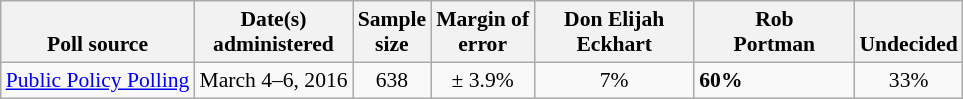<table class="wikitable" style="font-size:90%;">
<tr valign= bottom>
<th>Poll source</th>
<th>Date(s)<br>administered</th>
<th>Sample<br>size</th>
<th>Margin of<br>error</th>
<th style="width:100px;">Don Elijah<br>Eckhart</th>
<th style="width:100px;">Rob<br>Portman</th>
<th>Undecided</th>
</tr>
<tr>
<td><a href='#'>Public Policy Polling</a></td>
<td align=center>March 4–6, 2016</td>
<td align=center>638</td>
<td align=center>± 3.9%</td>
<td align=center>7%</td>
<td><strong>60%</strong></td>
<td align=center>33%</td>
</tr>
</table>
